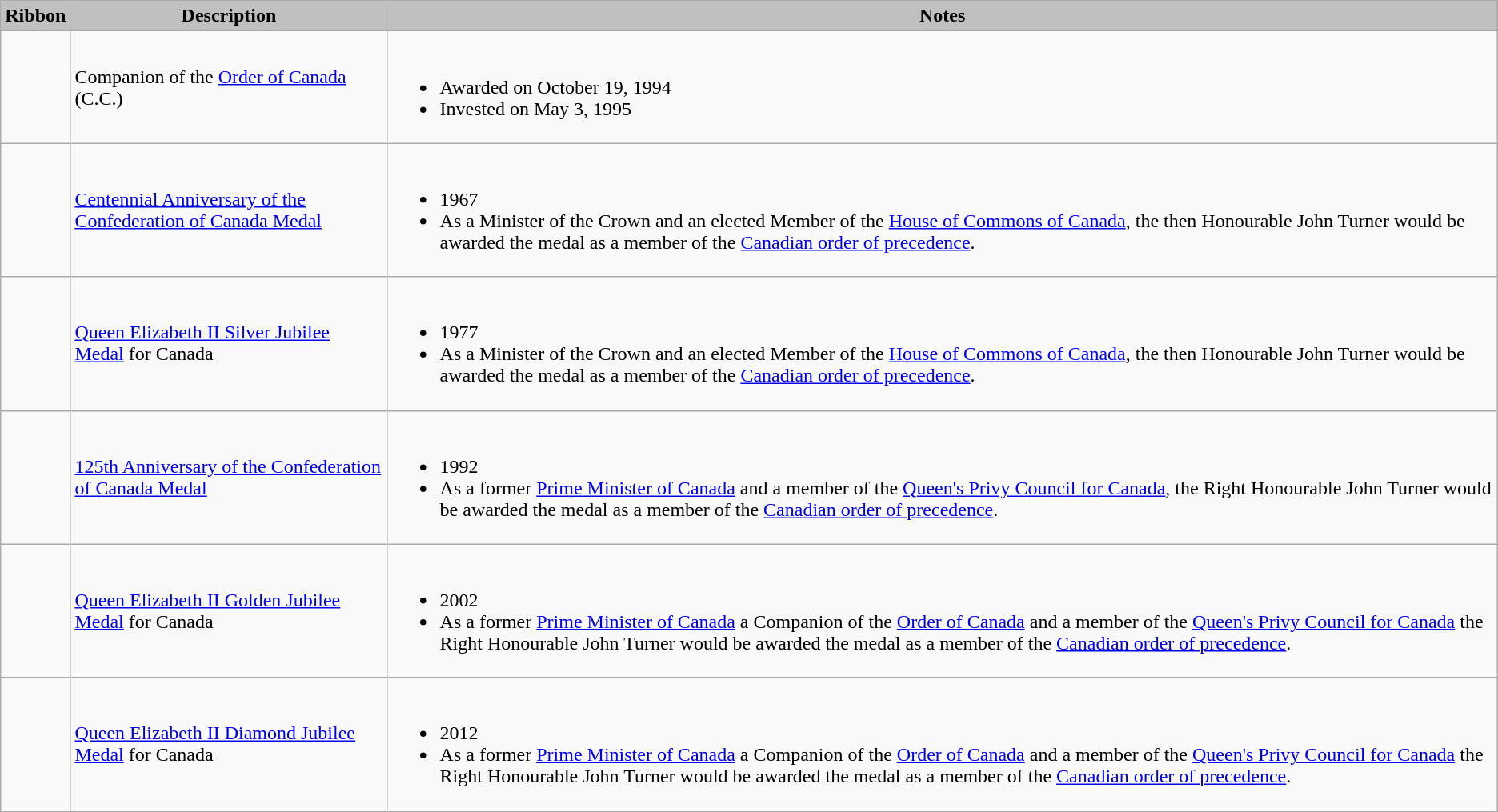<table class="wikitable">
<tr style="background:silver;" align="center">
<td><strong>Ribbon</strong></td>
<td><strong>Description</strong></td>
<td><strong>Notes</strong></td>
</tr>
<tr>
<td></td>
<td>Companion of the <a href='#'>Order of Canada</a> (C.C.)</td>
<td><br><ul><li>Awarded on October 19, 1994</li><li>Invested on May 3, 1995</li></ul></td>
</tr>
<tr>
<td></td>
<td><a href='#'>Centennial Anniversary of the Confederation of Canada Medal</a></td>
<td><br><ul><li>1967</li><li>As a Minister of the Crown and an elected Member of the <a href='#'>House of Commons of Canada</a>, the then Honourable John Turner would be awarded the medal as a member of the <a href='#'>Canadian order of precedence</a>.</li></ul></td>
</tr>
<tr>
<td></td>
<td><a href='#'>Queen Elizabeth II Silver Jubilee Medal</a> for Canada</td>
<td><br><ul><li>1977</li><li>As a Minister of the Crown and an elected Member of the <a href='#'>House of Commons of Canada</a>, the then Honourable John Turner would be awarded the medal as a member of the <a href='#'>Canadian order of precedence</a>.</li></ul></td>
</tr>
<tr>
<td></td>
<td><a href='#'>125th Anniversary of the Confederation of Canada Medal</a></td>
<td><br><ul><li>1992</li><li>As a former <a href='#'>Prime Minister of Canada</a> and a member of the <a href='#'>Queen's Privy Council for Canada</a>, the Right Honourable John Turner would be awarded the medal as a member of the <a href='#'>Canadian order of precedence</a>.</li></ul></td>
</tr>
<tr>
<td></td>
<td><a href='#'>Queen Elizabeth II Golden Jubilee Medal</a> for Canada</td>
<td><br><ul><li>2002</li><li>As a former <a href='#'>Prime Minister of Canada</a> a Companion of the <a href='#'>Order of Canada</a> and a member of the <a href='#'>Queen's Privy Council for Canada</a> the Right Honourable John Turner would be awarded the medal as a member of the <a href='#'>Canadian order of precedence</a>.</li></ul></td>
</tr>
<tr>
<td></td>
<td><a href='#'>Queen Elizabeth II Diamond Jubilee Medal</a> for Canada</td>
<td><br><ul><li>2012</li><li>As a former <a href='#'>Prime Minister of Canada</a> a Companion of the <a href='#'>Order of Canada</a> and a member of the <a href='#'>Queen's Privy Council for Canada</a> the Right Honourable John Turner would be awarded the medal as a member of the <a href='#'>Canadian order of precedence</a>.</li></ul></td>
</tr>
<tr>
</tr>
</table>
